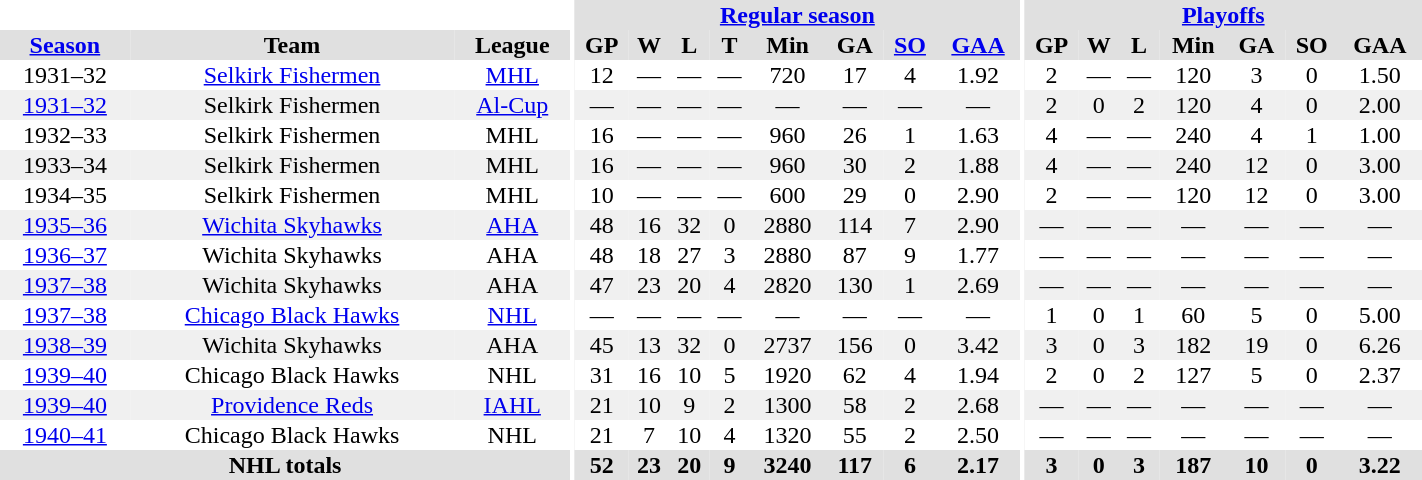<table border="0" cellpadding="1" cellspacing="0" style="width:75%; text-align:center;">
<tr bgcolor="#e0e0e0">
<th colspan="3" bgcolor="#ffffff"></th>
<th rowspan="99" bgcolor="#ffffff"></th>
<th colspan="8" bgcolor="#e0e0e0"><a href='#'>Regular season</a></th>
<th rowspan="99" bgcolor="#ffffff"></th>
<th colspan="7" bgcolor="#e0e0e0"><a href='#'>Playoffs</a></th>
</tr>
<tr bgcolor="#e0e0e0">
<th><a href='#'>Season</a></th>
<th>Team</th>
<th>League</th>
<th>GP</th>
<th>W</th>
<th>L</th>
<th>T</th>
<th>Min</th>
<th>GA</th>
<th><a href='#'>SO</a></th>
<th><a href='#'>GAA</a></th>
<th>GP</th>
<th>W</th>
<th>L</th>
<th>Min</th>
<th>GA</th>
<th>SO</th>
<th>GAA</th>
</tr>
<tr>
<td>1931–32</td>
<td><a href='#'>Selkirk Fishermen</a></td>
<td><a href='#'>MHL</a></td>
<td>12</td>
<td>—</td>
<td>—</td>
<td>—</td>
<td>720</td>
<td>17</td>
<td>4</td>
<td>1.92</td>
<td>2</td>
<td>—</td>
<td>—</td>
<td>120</td>
<td>3</td>
<td>0</td>
<td>1.50</td>
</tr>
<tr bgcolor="#f0f0f0">
<td><a href='#'>1931–32</a></td>
<td>Selkirk Fishermen</td>
<td><a href='#'>Al-Cup</a></td>
<td>—</td>
<td>—</td>
<td>—</td>
<td>—</td>
<td>—</td>
<td>—</td>
<td>—</td>
<td>—</td>
<td>2</td>
<td>0</td>
<td>2</td>
<td>120</td>
<td>4</td>
<td>0</td>
<td>2.00</td>
</tr>
<tr>
<td>1932–33</td>
<td>Selkirk Fishermen</td>
<td>MHL</td>
<td>16</td>
<td>—</td>
<td>—</td>
<td>—</td>
<td>960</td>
<td>26</td>
<td>1</td>
<td>1.63</td>
<td>4</td>
<td>—</td>
<td>—</td>
<td>240</td>
<td>4</td>
<td>1</td>
<td>1.00</td>
</tr>
<tr bgcolor="#f0f0f0">
<td>1933–34</td>
<td>Selkirk Fishermen</td>
<td>MHL</td>
<td>16</td>
<td>—</td>
<td>—</td>
<td>—</td>
<td>960</td>
<td>30</td>
<td>2</td>
<td>1.88</td>
<td>4</td>
<td>—</td>
<td>—</td>
<td>240</td>
<td>12</td>
<td>0</td>
<td>3.00</td>
</tr>
<tr>
<td>1934–35</td>
<td>Selkirk Fishermen</td>
<td>MHL</td>
<td>10</td>
<td>—</td>
<td>—</td>
<td>—</td>
<td>600</td>
<td>29</td>
<td>0</td>
<td>2.90</td>
<td>2</td>
<td>—</td>
<td>—</td>
<td>120</td>
<td>12</td>
<td>0</td>
<td>3.00</td>
</tr>
<tr bgcolor="#f0f0f0">
<td><a href='#'>1935–36</a></td>
<td><a href='#'>Wichita Skyhawks</a></td>
<td><a href='#'>AHA</a></td>
<td>48</td>
<td>16</td>
<td>32</td>
<td>0</td>
<td>2880</td>
<td>114</td>
<td>7</td>
<td>2.90</td>
<td>—</td>
<td>—</td>
<td>—</td>
<td>—</td>
<td>—</td>
<td>—</td>
<td>—</td>
</tr>
<tr>
<td><a href='#'>1936–37</a></td>
<td>Wichita Skyhawks</td>
<td>AHA</td>
<td>48</td>
<td>18</td>
<td>27</td>
<td>3</td>
<td>2880</td>
<td>87</td>
<td>9</td>
<td>1.77</td>
<td>—</td>
<td>—</td>
<td>—</td>
<td>—</td>
<td>—</td>
<td>—</td>
<td>—</td>
</tr>
<tr bgcolor="#f0f0f0">
<td><a href='#'>1937–38</a></td>
<td>Wichita Skyhawks</td>
<td>AHA</td>
<td>47</td>
<td>23</td>
<td>20</td>
<td>4</td>
<td>2820</td>
<td>130</td>
<td>1</td>
<td>2.69</td>
<td>—</td>
<td>—</td>
<td>—</td>
<td>—</td>
<td>—</td>
<td>—</td>
<td>—</td>
</tr>
<tr>
<td><a href='#'>1937–38</a></td>
<td><a href='#'>Chicago Black Hawks</a></td>
<td><a href='#'>NHL</a></td>
<td>—</td>
<td>—</td>
<td>—</td>
<td>—</td>
<td>—</td>
<td>—</td>
<td>—</td>
<td>—</td>
<td>1</td>
<td>0</td>
<td>1</td>
<td>60</td>
<td>5</td>
<td>0</td>
<td>5.00</td>
</tr>
<tr bgcolor="#f0f0f0">
<td><a href='#'>1938–39</a></td>
<td>Wichita Skyhawks</td>
<td>AHA</td>
<td>45</td>
<td>13</td>
<td>32</td>
<td>0</td>
<td>2737</td>
<td>156</td>
<td>0</td>
<td>3.42</td>
<td>3</td>
<td>0</td>
<td>3</td>
<td>182</td>
<td>19</td>
<td>0</td>
<td>6.26</td>
</tr>
<tr>
<td><a href='#'>1939–40</a></td>
<td>Chicago Black Hawks</td>
<td>NHL</td>
<td>31</td>
<td>16</td>
<td>10</td>
<td>5</td>
<td>1920</td>
<td>62</td>
<td>4</td>
<td>1.94</td>
<td>2</td>
<td>0</td>
<td>2</td>
<td>127</td>
<td>5</td>
<td>0</td>
<td>2.37</td>
</tr>
<tr bgcolor="#f0f0f0">
<td><a href='#'>1939–40</a></td>
<td><a href='#'>Providence Reds</a></td>
<td><a href='#'>IAHL</a></td>
<td>21</td>
<td>10</td>
<td>9</td>
<td>2</td>
<td>1300</td>
<td>58</td>
<td>2</td>
<td>2.68</td>
<td>—</td>
<td>—</td>
<td>—</td>
<td>—</td>
<td>—</td>
<td>—</td>
<td>—</td>
</tr>
<tr>
<td><a href='#'>1940–41</a></td>
<td>Chicago Black Hawks</td>
<td>NHL</td>
<td>21</td>
<td>7</td>
<td>10</td>
<td>4</td>
<td>1320</td>
<td>55</td>
<td>2</td>
<td>2.50</td>
<td>—</td>
<td>—</td>
<td>—</td>
<td>—</td>
<td>—</td>
<td>—</td>
<td>—</td>
</tr>
<tr bgcolor="#e0e0e0">
<th colspan="3">NHL totals</th>
<th>52</th>
<th>23</th>
<th>20</th>
<th>9</th>
<th>3240</th>
<th>117</th>
<th>6</th>
<th>2.17</th>
<th>3</th>
<th>0</th>
<th>3</th>
<th>187</th>
<th>10</th>
<th>0</th>
<th>3.22</th>
</tr>
</table>
